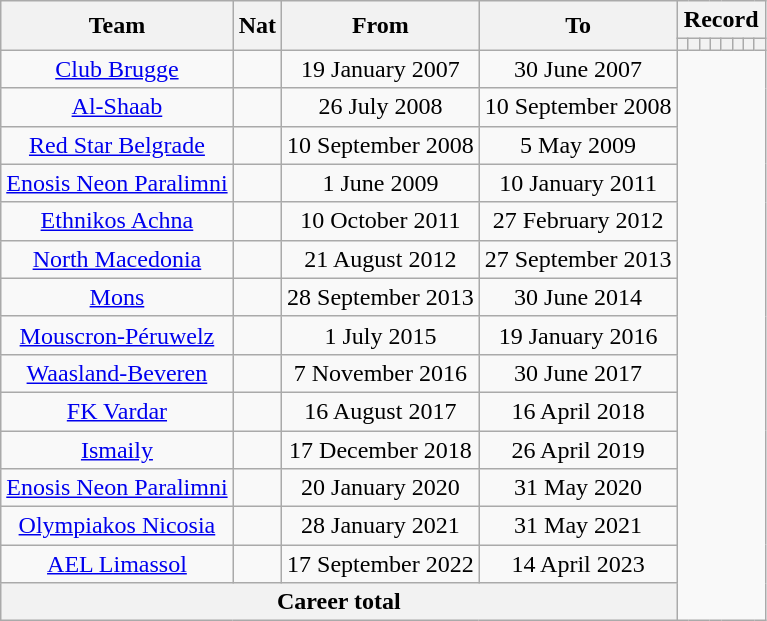<table class="wikitable" style="text-align: center">
<tr>
<th rowspan=2>Team</th>
<th rowspan=2>Nat</th>
<th rowspan=2>From</th>
<th rowspan=2>To</th>
<th colspan=8>Record</th>
</tr>
<tr>
<th></th>
<th></th>
<th></th>
<th></th>
<th></th>
<th></th>
<th></th>
<th></th>
</tr>
<tr>
<td><a href='#'>Club Brugge</a></td>
<td></td>
<td>19 January 2007</td>
<td>30 June 2007<br></td>
</tr>
<tr>
<td><a href='#'>Al-Shaab</a></td>
<td></td>
<td>26 July 2008</td>
<td>10 September 2008<br></td>
</tr>
<tr>
<td><a href='#'>Red Star Belgrade</a></td>
<td></td>
<td>10 September 2008</td>
<td>5 May 2009<br></td>
</tr>
<tr>
<td><a href='#'>Enosis Neon Paralimni</a></td>
<td></td>
<td>1 June 2009</td>
<td>10 January 2011<br></td>
</tr>
<tr>
<td><a href='#'>Ethnikos Achna</a></td>
<td></td>
<td>10 October 2011</td>
<td>27 February 2012<br></td>
</tr>
<tr>
<td><a href='#'>North Macedonia</a></td>
<td></td>
<td>21 August 2012</td>
<td>27 September 2013<br></td>
</tr>
<tr>
<td><a href='#'>Mons</a></td>
<td></td>
<td>28 September 2013</td>
<td>30 June 2014<br></td>
</tr>
<tr>
<td><a href='#'>Mouscron-Péruwelz</a></td>
<td></td>
<td>1 July 2015</td>
<td>19 January 2016<br></td>
</tr>
<tr>
<td><a href='#'>Waasland-Beveren</a></td>
<td></td>
<td>7 November 2016</td>
<td>30 June 2017<br></td>
</tr>
<tr>
<td><a href='#'>FK Vardar</a></td>
<td></td>
<td>16 August 2017</td>
<td>16 April 2018<br></td>
</tr>
<tr>
<td><a href='#'>Ismaily</a></td>
<td></td>
<td>17 December 2018</td>
<td>26 April 2019<br></td>
</tr>
<tr>
<td><a href='#'>Enosis Neon Paralimni</a></td>
<td></td>
<td>20 January 2020</td>
<td>31 May 2020<br></td>
</tr>
<tr>
<td><a href='#'>Olympiakos Nicosia</a></td>
<td></td>
<td>28 January 2021</td>
<td>31 May 2021<br></td>
</tr>
<tr>
<td><a href='#'>AEL Limassol</a></td>
<td></td>
<td>17 September 2022</td>
<td>14 April 2023<br></td>
</tr>
<tr>
<th colspan=4>Career total<br></th>
</tr>
</table>
